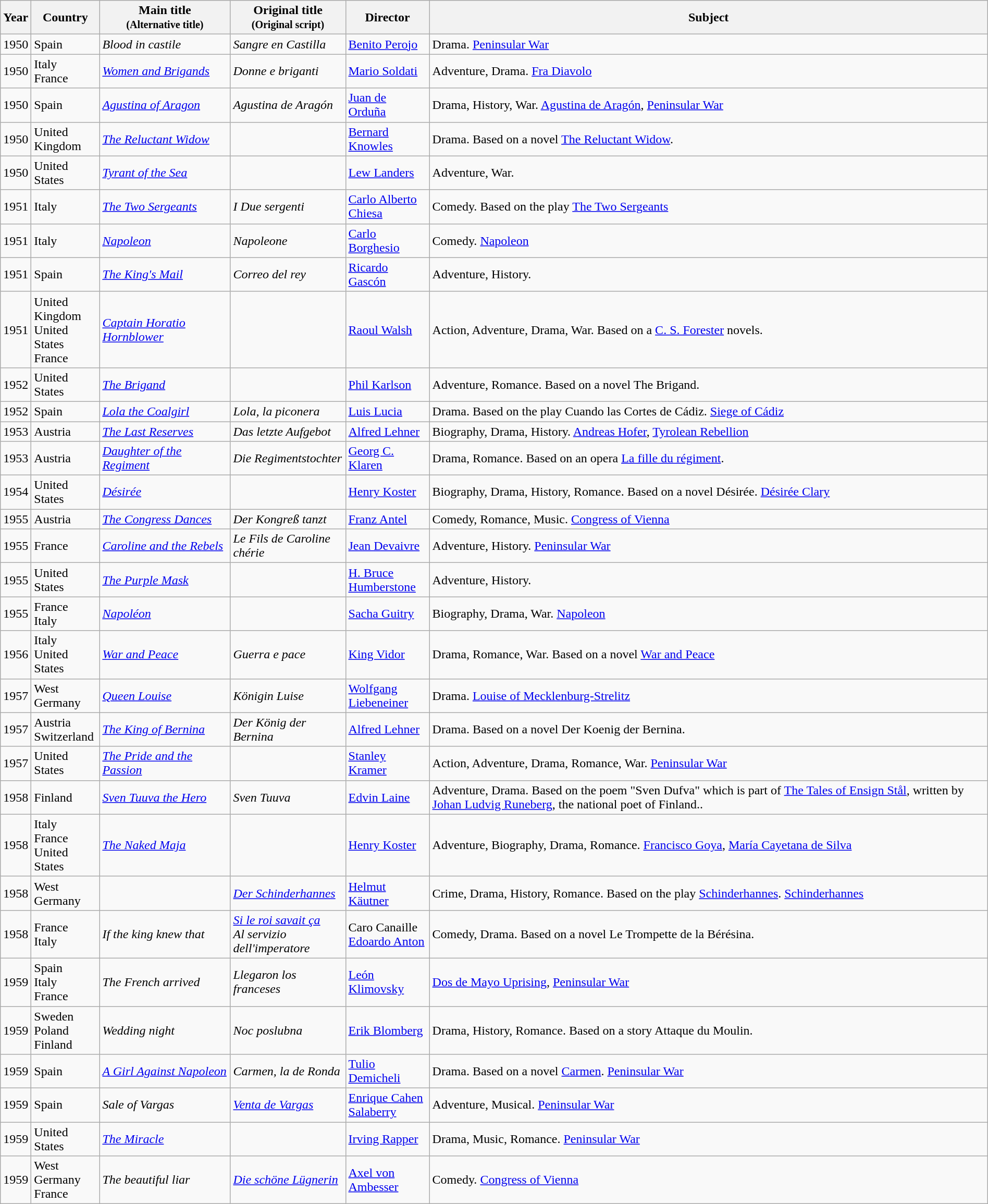<table class="wikitable sortable" style="width:100%;">
<tr>
<th>Year</th>
<th width= 80>Country</th>
<th class="unsortable" style="width:160px;">Main title<br><small>(Alternative title)</small></th>
<th class="unsortable" style="width:140px;">Original title<br><small>(Original script)</small></th>
<th width=100>Director</th>
<th class="unsortable">Subject</th>
</tr>
<tr>
<td>1950</td>
<td>Spain</td>
<td><em>Blood in castile</em></td>
<td><em>Sangre en Castilla</em></td>
<td><a href='#'>Benito Perojo</a></td>
<td>Drama. <a href='#'>Peninsular War</a></td>
</tr>
<tr>
<td>1950</td>
<td>Italy<br>France</td>
<td><em><a href='#'>Women and Brigands</a></em></td>
<td><em>Donne e briganti</em></td>
<td><a href='#'>Mario Soldati</a></td>
<td>Adventure, Drama. <a href='#'>Fra Diavolo</a></td>
</tr>
<tr>
<td>1950</td>
<td>Spain</td>
<td><em><a href='#'>Agustina of Aragon</a></em></td>
<td><em>Agustina de Aragón</em></td>
<td><a href='#'>Juan de Orduña</a></td>
<td>Drama, History, War. <a href='#'>Agustina de Aragón</a>, <a href='#'>Peninsular War</a></td>
</tr>
<tr>
<td>1950</td>
<td>United Kingdom</td>
<td><em><a href='#'>The Reluctant Widow</a></em></td>
<td></td>
<td><a href='#'>Bernard Knowles</a></td>
<td>Drama. Based on a novel <a href='#'>The Reluctant Widow</a>.</td>
</tr>
<tr>
<td>1950</td>
<td>United States</td>
<td><em><a href='#'>Tyrant of the Sea</a></em></td>
<td></td>
<td><a href='#'>Lew Landers</a></td>
<td>Adventure, War.</td>
</tr>
<tr>
<td>1951</td>
<td>Italy</td>
<td><em><a href='#'>The Two Sergeants</a></em></td>
<td><em>I Due sergenti</em></td>
<td><a href='#'>Carlo Alberto Chiesa</a></td>
<td>Comedy. Based on the play <a href='#'>The Two Sergeants</a></td>
</tr>
<tr>
<td>1951</td>
<td>Italy</td>
<td><em><a href='#'>Napoleon</a></em></td>
<td><em>Napoleone</em></td>
<td><a href='#'>Carlo Borghesio</a></td>
<td>Comedy. <a href='#'>Napoleon</a></td>
</tr>
<tr>
<td>1951</td>
<td>Spain</td>
<td><em><a href='#'>The King's Mail</a></em></td>
<td><em>Correo del rey</em></td>
<td><a href='#'>Ricardo Gascón</a></td>
<td>Adventure, History.</td>
</tr>
<tr>
<td>1951</td>
<td>United Kingdom<br>United States<br>France</td>
<td><em><a href='#'>Captain Horatio Hornblower</a></em></td>
<td></td>
<td><a href='#'>Raoul Walsh</a></td>
<td>Action, Adventure, Drama, War. Based on a <a href='#'>C. S. Forester</a> novels.</td>
</tr>
<tr>
<td>1952</td>
<td>United States</td>
<td><em><a href='#'>The Brigand</a></em></td>
<td></td>
<td><a href='#'>Phil Karlson</a></td>
<td>Adventure, Romance. Based on a novel The Brigand.</td>
</tr>
<tr>
<td>1952</td>
<td>Spain</td>
<td><em><a href='#'>Lola the Coalgirl</a></em></td>
<td><em>Lola, la piconera</em></td>
<td><a href='#'>Luis Lucia</a></td>
<td>Drama. Based on the play Cuando las Cortes de Cádiz. <a href='#'>Siege of Cádiz</a></td>
</tr>
<tr>
<td>1953</td>
<td>Austria</td>
<td><em><a href='#'>The Last Reserves</a></em></td>
<td><em>Das letzte Aufgebot</em></td>
<td><a href='#'>Alfred Lehner</a></td>
<td>Biography, Drama, History. <a href='#'>Andreas Hofer</a>, <a href='#'>Tyrolean Rebellion</a></td>
</tr>
<tr>
<td>1953</td>
<td>Austria</td>
<td><em><a href='#'>Daughter of the Regiment</a></em></td>
<td><em>Die Regimentstochter</em></td>
<td><a href='#'>Georg C. Klaren</a></td>
<td>Drama, Romance. Based on an opera <a href='#'>La fille du régiment</a>.</td>
</tr>
<tr>
<td>1954</td>
<td>United States</td>
<td><em><a href='#'>Désirée</a></em></td>
<td></td>
<td><a href='#'>Henry Koster</a></td>
<td>Biography, Drama, History, Romance. Based on a novel Désirée. <a href='#'>Désirée Clary</a></td>
</tr>
<tr>
<td>1955</td>
<td>Austria</td>
<td><em><a href='#'>The Congress Dances</a></em></td>
<td><em>Der Kongreß tanzt</em></td>
<td><a href='#'>Franz Antel</a></td>
<td>Comedy, Romance, Music. <a href='#'>Congress of Vienna</a></td>
</tr>
<tr>
<td>1955</td>
<td>France</td>
<td><em><a href='#'>Caroline and the Rebels</a></em></td>
<td><em>Le Fils de Caroline chérie</em></td>
<td><a href='#'>Jean Devaivre</a></td>
<td>Adventure, History. <a href='#'>Peninsular War</a></td>
</tr>
<tr>
<td>1955</td>
<td>United States</td>
<td><em><a href='#'>The Purple Mask</a></em></td>
<td></td>
<td><a href='#'>H. Bruce Humberstone</a></td>
<td>Adventure, History.</td>
</tr>
<tr>
<td>1955</td>
<td>France<br>Italy</td>
<td><em><a href='#'>Napoléon</a></em></td>
<td></td>
<td><a href='#'>Sacha Guitry</a></td>
<td>Biography, Drama, War. <a href='#'>Napoleon</a></td>
</tr>
<tr>
<td>1956</td>
<td>Italy<br>United States</td>
<td><em><a href='#'>War and Peace</a></em></td>
<td><em>Guerra e pace</em></td>
<td><a href='#'>King Vidor</a></td>
<td>Drama, Romance, War. Based on a novel <a href='#'>War and Peace</a></td>
</tr>
<tr>
<td>1957</td>
<td>West Germany</td>
<td><em><a href='#'>Queen Louise</a></em></td>
<td><em>Königin Luise</em></td>
<td><a href='#'>Wolfgang Liebeneiner</a></td>
<td>Drama. <a href='#'>Louise of Mecklenburg-Strelitz</a></td>
</tr>
<tr>
<td>1957</td>
<td>Austria<br>Switzerland</td>
<td><em><a href='#'>The King of Bernina</a></em></td>
<td><em>Der König der Bernina</em></td>
<td><a href='#'>Alfred Lehner</a></td>
<td>Drama. Based on a novel Der Koenig der Bernina.</td>
</tr>
<tr>
<td>1957</td>
<td>United States</td>
<td><em><a href='#'>The Pride and the Passion</a></em></td>
<td></td>
<td><a href='#'>Stanley Kramer</a></td>
<td>Action, Adventure, Drama, Romance, War. <a href='#'>Peninsular War</a></td>
</tr>
<tr>
<td>1958</td>
<td>Finland</td>
<td><em><a href='#'>Sven Tuuva the Hero</a></em></td>
<td><em>Sven Tuuva</em></td>
<td><a href='#'>Edvin Laine</a></td>
<td>Adventure, Drama. Based on the poem "Sven Dufva" which is part of <a href='#'>The Tales of Ensign Stål</a>, written by <a href='#'>Johan Ludvig Runeberg</a>, the national poet of Finland..</td>
</tr>
<tr>
<td>1958</td>
<td>Italy<br>France<br>United States</td>
<td><em><a href='#'>The Naked Maja</a></em></td>
<td></td>
<td><a href='#'>Henry Koster</a></td>
<td>Adventure, Biography, Drama, Romance. <a href='#'>Francisco Goya</a>, <a href='#'>María Cayetana de Silva</a></td>
</tr>
<tr>
<td>1958</td>
<td>West Germany</td>
<td></td>
<td><em><a href='#'>Der Schinderhannes</a></em></td>
<td><a href='#'>Helmut Käutner</a></td>
<td>Crime, Drama, History, Romance. Based on the play <a href='#'>Schinderhannes</a>. <a href='#'>Schinderhannes</a></td>
</tr>
<tr>
<td>1958</td>
<td>France<br>Italy</td>
<td><em>If the king knew that</em></td>
<td><em><a href='#'>Si le roi savait ça</a></em><br><em>Al servizio dell'imperatore</em></td>
<td>Caro Canaille<br><a href='#'>Edoardo Anton</a></td>
<td>Comedy, Drama. Based on a novel Le Trompette de la Bérésina.</td>
</tr>
<tr>
<td>1959</td>
<td>Spain<br>Italy<br>France</td>
<td><em>The French arrived</em></td>
<td><em>Llegaron los franceses</em></td>
<td><a href='#'>León Klimovsky</a></td>
<td><a href='#'>Dos de Mayo Uprising</a>, <a href='#'>Peninsular War</a></td>
</tr>
<tr>
<td>1959</td>
<td>Sweden<br>Poland<br>Finland</td>
<td><em>Wedding night</em></td>
<td><em>Noc poslubna</em></td>
<td><a href='#'>Erik Blomberg</a></td>
<td>Drama, History, Romance. Based on a story Attaque du Moulin.</td>
</tr>
<tr>
<td>1959</td>
<td>Spain</td>
<td><em><a href='#'>A Girl Against Napoleon</a></em></td>
<td><em>Carmen, la de Ronda</em></td>
<td><a href='#'>Tulio Demicheli</a></td>
<td>Drama. Based on a novel <a href='#'>Carmen</a>. <a href='#'>Peninsular War</a></td>
</tr>
<tr>
<td>1959</td>
<td>Spain</td>
<td><em>Sale of Vargas</em></td>
<td><em><a href='#'>Venta de Vargas</a></em></td>
<td><a href='#'>Enrique Cahen Salaberry</a></td>
<td>Adventure, Musical. <a href='#'>Peninsular War</a></td>
</tr>
<tr>
<td>1959</td>
<td>United States</td>
<td><em><a href='#'>The Miracle</a></em></td>
<td></td>
<td><a href='#'>Irving Rapper</a></td>
<td>Drama, Music, Romance. <a href='#'>Peninsular War</a></td>
</tr>
<tr>
<td>1959</td>
<td>West Germany<br>France</td>
<td><em>The beautiful liar</em></td>
<td><em><a href='#'>Die schöne Lügnerin</a></em></td>
<td><a href='#'>Axel von Ambesser</a></td>
<td>Comedy. <a href='#'>Congress of Vienna</a></td>
</tr>
</table>
